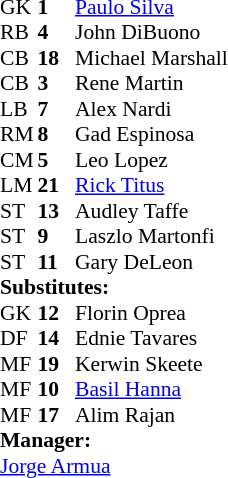<table style="font-size: 90%" cellspacing="0" cellpadding="0">
<tr>
<th width="25"></th>
<th width="25"></th>
</tr>
<tr>
<td>GK</td>
<td><strong>1</strong></td>
<td> <a href='#'>Paulo Silva</a></td>
<td></td>
<td></td>
</tr>
<tr>
<td>RB</td>
<td><strong>4</strong></td>
<td>John DiBuono</td>
</tr>
<tr>
<td>CB</td>
<td><strong>18</strong></td>
<td>Michael Marshall</td>
</tr>
<tr>
<td>CB</td>
<td><strong>3</strong></td>
<td>Rene Martin</td>
</tr>
<tr>
<td>LB</td>
<td><strong>7</strong></td>
<td>Alex Nardi</td>
<td></td>
<td></td>
</tr>
<tr>
<td>RM</td>
<td><strong>8</strong></td>
<td> Gad Espinosa</td>
<td></td>
<td></td>
</tr>
<tr>
<td>CM</td>
<td><strong>5</strong></td>
<td>Leo Lopez</td>
<td></td>
<td></td>
</tr>
<tr>
<td>LM</td>
<td><strong>21</strong></td>
<td> <a href='#'>Rick Titus</a></td>
<td></td>
<td></td>
</tr>
<tr>
<td>ST</td>
<td><strong>13</strong></td>
<td>Audley Taffe</td>
<td></td>
<td></td>
</tr>
<tr>
<td>ST</td>
<td><strong>9</strong></td>
<td>Laszlo Martonfi</td>
<td></td>
<td></td>
</tr>
<tr>
<td>ST</td>
<td><strong>11</strong></td>
<td>Gary DeLeon</td>
<td></td>
<td></td>
</tr>
<tr>
<td colspan=3><strong>Substitutes:</strong></td>
</tr>
<tr>
<td>GK</td>
<td><strong>12</strong></td>
<td> Florin Oprea</td>
</tr>
<tr>
<td>DF</td>
<td><strong>14</strong></td>
<td>Ednie Tavares</td>
<td></td>
<td></td>
</tr>
<tr>
<td>MF</td>
<td><strong>19</strong></td>
<td>Kerwin Skeete</td>
<td></td>
<td></td>
</tr>
<tr>
<td>MF</td>
<td><strong>10</strong></td>
<td> <a href='#'>Basil Hanna</a></td>
<td></td>
<td></td>
</tr>
<tr>
<td>MF</td>
<td><strong>17</strong></td>
<td>Alim Rajan</td>
<td></td>
<td></td>
</tr>
<tr>
<td colspan=3><strong>Manager:</strong></td>
</tr>
<tr>
<td colspan=4><a href='#'>Jorge Armua</a></td>
</tr>
</table>
